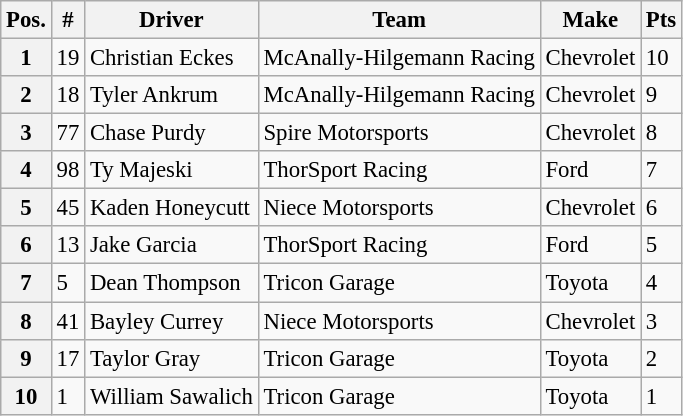<table class="wikitable" style="font-size:95%">
<tr>
<th>Pos.</th>
<th>#</th>
<th>Driver</th>
<th>Team</th>
<th>Make</th>
<th>Pts</th>
</tr>
<tr>
<th>1</th>
<td>19</td>
<td>Christian Eckes</td>
<td>McAnally-Hilgemann Racing</td>
<td>Chevrolet</td>
<td>10</td>
</tr>
<tr>
<th>2</th>
<td>18</td>
<td>Tyler Ankrum</td>
<td>McAnally-Hilgemann Racing</td>
<td>Chevrolet</td>
<td>9</td>
</tr>
<tr>
<th>3</th>
<td>77</td>
<td>Chase Purdy</td>
<td>Spire Motorsports</td>
<td>Chevrolet</td>
<td>8</td>
</tr>
<tr>
<th>4</th>
<td>98</td>
<td>Ty Majeski</td>
<td>ThorSport Racing</td>
<td>Ford</td>
<td>7</td>
</tr>
<tr>
<th>5</th>
<td>45</td>
<td>Kaden Honeycutt</td>
<td>Niece Motorsports</td>
<td>Chevrolet</td>
<td>6</td>
</tr>
<tr>
<th>6</th>
<td>13</td>
<td>Jake Garcia</td>
<td>ThorSport Racing</td>
<td>Ford</td>
<td>5</td>
</tr>
<tr>
<th>7</th>
<td>5</td>
<td>Dean Thompson</td>
<td>Tricon Garage</td>
<td>Toyota</td>
<td>4</td>
</tr>
<tr>
<th>8</th>
<td>41</td>
<td>Bayley Currey</td>
<td>Niece Motorsports</td>
<td>Chevrolet</td>
<td>3</td>
</tr>
<tr>
<th>9</th>
<td>17</td>
<td>Taylor Gray</td>
<td>Tricon Garage</td>
<td>Toyota</td>
<td>2</td>
</tr>
<tr>
<th>10</th>
<td>1</td>
<td>William Sawalich</td>
<td>Tricon Garage</td>
<td>Toyota</td>
<td>1</td>
</tr>
</table>
